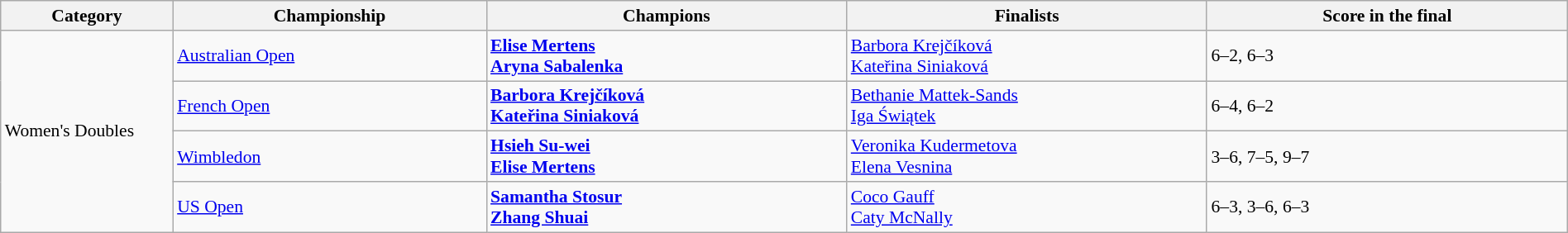<table class="wikitable" style="font-size:90%;" width=100%>
<tr>
<th style="width: 11%;">Category</th>
<th style="width: 20%;">Championship</th>
<th style="width: 23%;">Champions</th>
<th style="width: 23%;">Finalists</th>
<th style="width: 23%;">Score in the final</th>
</tr>
<tr>
<td rowspan="4">Women's Doubles</td>
<td><a href='#'>Australian Open</a></td>
<td> <strong><a href='#'>Elise Mertens</a></strong><br> <strong><a href='#'>Aryna Sabalenka</a></strong></td>
<td> <a href='#'>Barbora Krejčíková</a><br> <a href='#'>Kateřina Siniaková</a></td>
<td>6–2, 6–3</td>
</tr>
<tr>
<td><a href='#'>French Open</a></td>
<td> <strong><a href='#'>Barbora Krejčíková</a></strong><br> <strong><a href='#'>Kateřina Siniaková</a></strong></td>
<td> <a href='#'>Bethanie Mattek-Sands</a><br> <a href='#'>Iga Świątek</a></td>
<td>6–4, 6–2</td>
</tr>
<tr>
<td><a href='#'>Wimbledon</a></td>
<td> <strong><a href='#'>Hsieh Su-wei</a></strong><br> <strong><a href='#'>Elise Mertens</a></strong></td>
<td> <a href='#'>Veronika Kudermetova</a><br> <a href='#'>Elena Vesnina</a></td>
<td>3–6, 7–5, 9–7</td>
</tr>
<tr>
<td><a href='#'>US Open</a></td>
<td> <strong><a href='#'>Samantha Stosur</a> </strong><br> <strong><a href='#'>Zhang Shuai</a></strong></td>
<td> <a href='#'>Coco Gauff</a> <br> <a href='#'>Caty McNally</a></td>
<td>6–3, 3–6, 6–3</td>
</tr>
</table>
